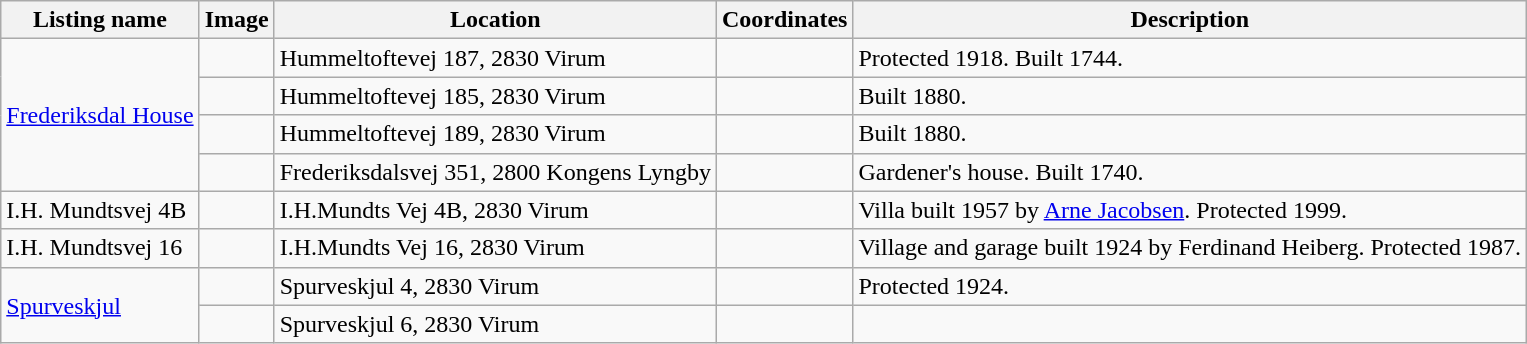<table class="wikitable sortable">
<tr>
<th>Listing name</th>
<th>Image</th>
<th>Location</th>
<th>Coordinates</th>
<th>Description</th>
</tr>
<tr>
<td rowspan="4"><a href='#'>Frederiksdal House</a></td>
<td></td>
<td>Hummeltoftevej 187, 2830 Virum</td>
<td></td>
<td>Protected 1918. Built 1744.</td>
</tr>
<tr>
<td></td>
<td>Hummeltoftevej 185, 2830 Virum</td>
<td></td>
<td>Built 1880.</td>
</tr>
<tr>
<td></td>
<td>Hummeltoftevej 189, 2830 Virum</td>
<td></td>
<td>Built 1880.</td>
</tr>
<tr>
<td></td>
<td>Frederiksdalsvej 351, 2800 Kongens Lyngby</td>
<td></td>
<td>Gardener's house. Built 1740.</td>
</tr>
<tr>
<td>I.H. Mundtsvej 4B</td>
<td></td>
<td>I.H.Mundts Vej 4B, 2830 Virum</td>
<td></td>
<td>Villa built 1957 by <a href='#'>Arne Jacobsen</a>. Protected 1999.</td>
</tr>
<tr>
<td>I.H. Mundtsvej 16</td>
<td></td>
<td>I.H.Mundts Vej 16, 2830 Virum</td>
<td></td>
<td>Village and garage built 1924 by Ferdinand Heiberg. Protected 1987.</td>
</tr>
<tr>
<td rowspan="2"><a href='#'>Spurveskjul</a></td>
<td></td>
<td>Spurveskjul 4, 2830 Virum</td>
<td></td>
<td>Protected 1924.</td>
</tr>
<tr>
<td></td>
<td>Spurveskjul 6, 2830 Virum</td>
<td></td>
<td></td>
</tr>
</table>
